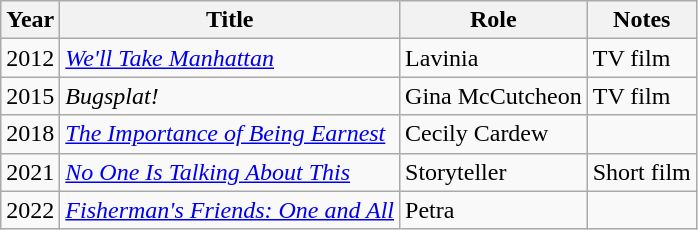<table class="wikitable">
<tr>
<th>Year</th>
<th>Title</th>
<th>Role</th>
<th>Notes</th>
</tr>
<tr>
<td>2012</td>
<td><em><a href='#'>We'll Take Manhattan</a></em></td>
<td>Lavinia</td>
<td>TV film</td>
</tr>
<tr>
<td>2015</td>
<td><em>Bugsplat!</em></td>
<td>Gina McCutcheon</td>
<td>TV film</td>
</tr>
<tr>
<td>2018</td>
<td><em><a href='#'>The Importance of Being Earnest</a></em></td>
<td>Cecily Cardew</td>
<td></td>
</tr>
<tr>
<td>2021</td>
<td><em><a href='#'>No One Is Talking About This</a></em></td>
<td>Storyteller</td>
<td>Short film</td>
</tr>
<tr>
<td>2022</td>
<td><em><a href='#'>Fisherman's Friends: One and All</a></em></td>
<td>Petra</td>
<td></td>
</tr>
</table>
